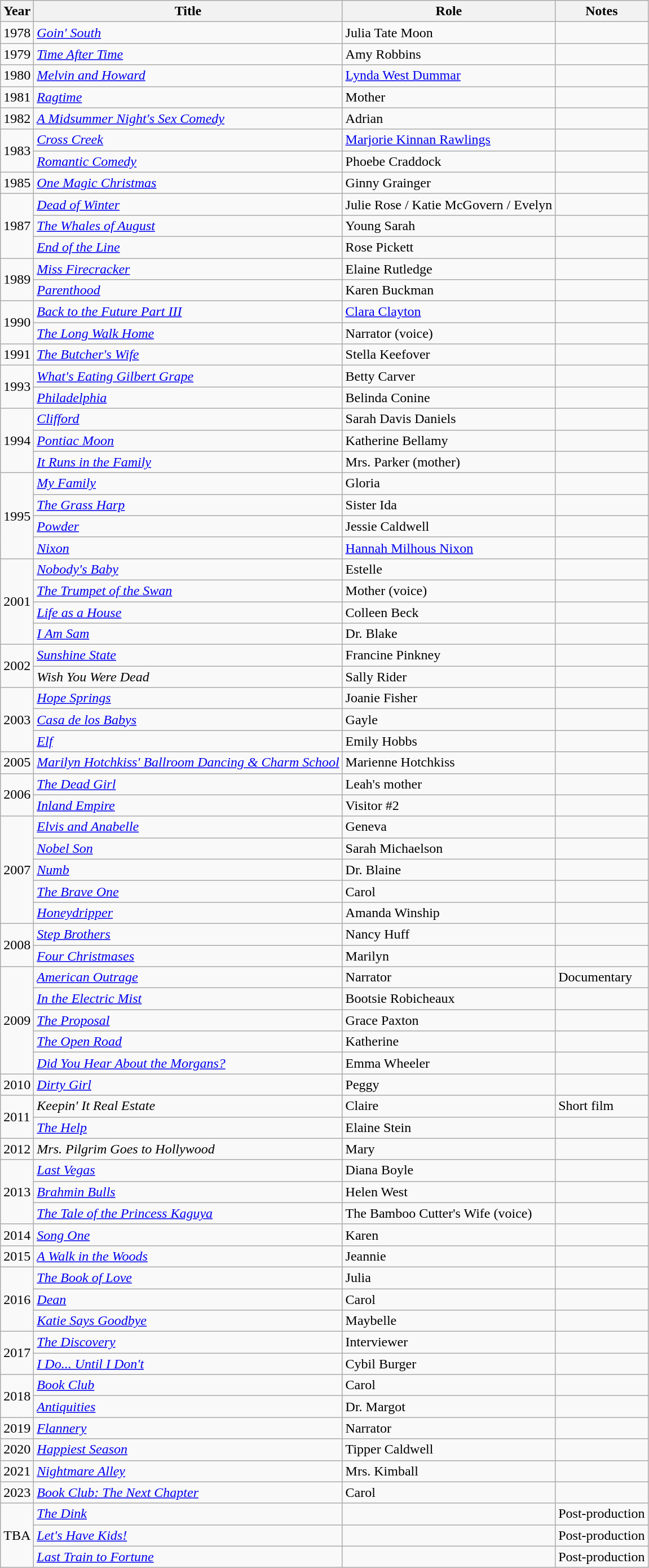<table class="wikitable sortable">
<tr>
<th>Year</th>
<th>Title</th>
<th>Role</th>
<th class="unsortable">Notes</th>
</tr>
<tr>
<td>1978</td>
<td><em><a href='#'>Goin' South</a></em></td>
<td>Julia Tate Moon</td>
<td></td>
</tr>
<tr>
<td>1979</td>
<td><em><a href='#'>Time After Time</a></em></td>
<td>Amy Robbins</td>
<td></td>
</tr>
<tr>
<td>1980</td>
<td><em><a href='#'>Melvin and Howard</a></em></td>
<td><a href='#'>Lynda West Dummar</a></td>
<td></td>
</tr>
<tr>
<td>1981</td>
<td><em><a href='#'>Ragtime</a></em></td>
<td>Mother</td>
<td></td>
</tr>
<tr>
<td>1982</td>
<td data-sort-value="Midsummer Night's Sex Comedy, A"><em><a href='#'>A Midsummer Night's Sex Comedy</a></em></td>
<td>Adrian</td>
<td></td>
</tr>
<tr>
<td rowspan=2>1983</td>
<td><em><a href='#'>Cross Creek</a></em></td>
<td><a href='#'>Marjorie Kinnan Rawlings</a></td>
<td></td>
</tr>
<tr>
<td><em><a href='#'>Romantic Comedy</a></em></td>
<td>Phoebe Craddock</td>
<td></td>
</tr>
<tr>
<td>1985</td>
<td><em><a href='#'>One Magic Christmas</a></em></td>
<td>Ginny Grainger</td>
<td></td>
</tr>
<tr>
<td rowspan=3>1987</td>
<td><em><a href='#'>Dead of Winter</a></em></td>
<td>Julie Rose / Katie McGovern / Evelyn</td>
<td></td>
</tr>
<tr>
<td data-sort-value="Whales of August, The"><em><a href='#'>The Whales of August</a></em></td>
<td>Young Sarah</td>
<td></td>
</tr>
<tr>
<td><em><a href='#'>End of the Line</a></em></td>
<td>Rose Pickett</td>
<td></td>
</tr>
<tr>
<td rowspan=2>1989</td>
<td><em><a href='#'>Miss Firecracker</a></em></td>
<td>Elaine Rutledge</td>
<td></td>
</tr>
<tr>
<td><em><a href='#'>Parenthood</a></em></td>
<td>Karen Buckman</td>
<td></td>
</tr>
<tr>
<td rowspan=2>1990</td>
<td><em><a href='#'>Back to the Future Part III</a></em></td>
<td><a href='#'>Clara Clayton</a></td>
<td></td>
</tr>
<tr>
<td data-sort-value="Long Walk Home, The"><em><a href='#'>The Long Walk Home</a></em></td>
<td>Narrator (voice)</td>
<td></td>
</tr>
<tr>
<td>1991</td>
<td data-sort-value="Butcher's Wife, The"><em><a href='#'>The Butcher's Wife</a></em></td>
<td>Stella Keefover</td>
<td></td>
</tr>
<tr>
<td rowspan=2>1993</td>
<td><em><a href='#'>What's Eating Gilbert Grape</a></em></td>
<td>Betty Carver</td>
<td></td>
</tr>
<tr>
<td><em><a href='#'>Philadelphia</a></em></td>
<td>Belinda Conine</td>
<td></td>
</tr>
<tr>
<td rowspan=3>1994</td>
<td><em><a href='#'>Clifford</a></em></td>
<td>Sarah Davis Daniels</td>
<td></td>
</tr>
<tr>
<td><em><a href='#'>Pontiac Moon</a></em></td>
<td>Katherine Bellamy</td>
<td></td>
</tr>
<tr>
<td><em><a href='#'>It Runs in the Family</a></em></td>
<td>Mrs. Parker (mother)</td>
<td></td>
</tr>
<tr>
<td rowspan=4>1995</td>
<td><em><a href='#'>My Family</a></em></td>
<td>Gloria</td>
<td></td>
</tr>
<tr>
<td data-sort-value="Grass Harp, The"><em><a href='#'>The Grass Harp</a></em></td>
<td>Sister Ida</td>
<td></td>
</tr>
<tr>
<td><em><a href='#'>Powder</a></em></td>
<td>Jessie Caldwell</td>
<td></td>
</tr>
<tr>
<td><em><a href='#'>Nixon</a></em></td>
<td><a href='#'>Hannah Milhous Nixon</a></td>
<td></td>
</tr>
<tr>
<td rowspan=4>2001</td>
<td><em><a href='#'>Nobody's Baby</a></em></td>
<td>Estelle</td>
<td></td>
</tr>
<tr>
<td data-sort-value="Trumpet of the Swan, The"><em><a href='#'>The Trumpet of the Swan</a></em></td>
<td>Mother (voice)</td>
<td></td>
</tr>
<tr>
<td><em><a href='#'>Life as a House</a></em></td>
<td>Colleen Beck</td>
<td></td>
</tr>
<tr>
<td><em><a href='#'>I Am Sam</a></em></td>
<td>Dr. Blake</td>
<td></td>
</tr>
<tr>
<td rowspan=2>2002</td>
<td><em><a href='#'>Sunshine State</a></em></td>
<td>Francine Pinkney</td>
<td></td>
</tr>
<tr>
<td><em>Wish You Were Dead</em></td>
<td>Sally Rider</td>
<td></td>
</tr>
<tr>
<td rowspan=3>2003</td>
<td><em><a href='#'>Hope Springs</a></em></td>
<td>Joanie Fisher</td>
<td></td>
</tr>
<tr>
<td><em><a href='#'>Casa de los Babys</a></em></td>
<td>Gayle</td>
<td></td>
</tr>
<tr>
<td><em><a href='#'>Elf</a></em></td>
<td>Emily Hobbs</td>
<td></td>
</tr>
<tr>
<td>2005</td>
<td><em><a href='#'>Marilyn Hotchkiss' Ballroom Dancing & Charm School</a></em></td>
<td>Marienne Hotchkiss</td>
<td></td>
</tr>
<tr>
<td rowspan=2>2006</td>
<td data-sort-value="Dead Girl, The"><em><a href='#'>The Dead Girl</a></em></td>
<td>Leah's mother</td>
<td></td>
</tr>
<tr>
<td><em><a href='#'>Inland Empire</a></em></td>
<td>Visitor #2</td>
<td></td>
</tr>
<tr>
<td rowspan=5>2007</td>
<td><em><a href='#'>Elvis and Anabelle</a></em></td>
<td>Geneva</td>
<td></td>
</tr>
<tr>
<td><em><a href='#'>Nobel Son</a></em></td>
<td>Sarah Michaelson</td>
<td></td>
</tr>
<tr>
<td><em><a href='#'>Numb</a></em></td>
<td>Dr. Blaine</td>
<td></td>
</tr>
<tr>
<td data-sort-value="Brave One, The"><em><a href='#'>The Brave One</a></em></td>
<td>Carol</td>
<td></td>
</tr>
<tr>
<td><em><a href='#'>Honeydripper</a></em></td>
<td>Amanda Winship</td>
<td></td>
</tr>
<tr>
<td rowspan=2>2008</td>
<td><em><a href='#'>Step Brothers</a></em></td>
<td>Nancy Huff</td>
<td></td>
</tr>
<tr>
<td><em><a href='#'>Four Christmases</a></em></td>
<td>Marilyn</td>
<td></td>
</tr>
<tr>
<td rowspan=5>2009</td>
<td><em><a href='#'>American Outrage</a></em></td>
<td>Narrator</td>
<td>Documentary</td>
</tr>
<tr>
<td><em><a href='#'>In the Electric Mist</a></em></td>
<td>Bootsie Robicheaux</td>
<td></td>
</tr>
<tr>
<td data-sort-value="Proposal, The"><em><a href='#'>The Proposal</a></em></td>
<td>Grace Paxton</td>
<td></td>
</tr>
<tr>
<td data-sort-value="Open Road, The"><em><a href='#'>The Open Road</a></em></td>
<td>Katherine</td>
<td></td>
</tr>
<tr>
<td><em><a href='#'>Did You Hear About the Morgans?</a></em></td>
<td>Emma Wheeler</td>
<td></td>
</tr>
<tr>
<td>2010</td>
<td><em><a href='#'>Dirty Girl</a></em></td>
<td>Peggy</td>
<td></td>
</tr>
<tr>
<td rowspan=2>2011</td>
<td><em>Keepin' It Real Estate</em></td>
<td>Claire</td>
<td>Short film</td>
</tr>
<tr>
<td data-sort-value="Help, The"><em><a href='#'>The Help</a></em></td>
<td>Elaine Stein</td>
<td></td>
</tr>
<tr>
<td>2012</td>
<td><em>Mrs. Pilgrim Goes to Hollywood</em></td>
<td>Mary</td>
<td></td>
</tr>
<tr>
<td rowspan=3>2013</td>
<td><em><a href='#'>Last Vegas</a></em></td>
<td>Diana Boyle</td>
<td></td>
</tr>
<tr>
<td><em><a href='#'>Brahmin Bulls</a></em></td>
<td>Helen West</td>
<td></td>
</tr>
<tr>
<td data-sort-value="Tale of the Princess Kaguya, The"><em><a href='#'>The Tale of the Princess Kaguya</a></em></td>
<td>The Bamboo Cutter's Wife (voice)</td>
<td></td>
</tr>
<tr>
<td>2014</td>
<td><em><a href='#'>Song One</a></em></td>
<td>Karen</td>
<td></td>
</tr>
<tr>
<td>2015</td>
<td data-sort-value="Walk in the Woods, A"><em><a href='#'>A Walk in the Woods</a></em></td>
<td>Jeannie</td>
<td></td>
</tr>
<tr>
<td rowspan=3>2016</td>
<td data-sort-value="Book of Love, The"><em><a href='#'>The Book of Love</a></em></td>
<td>Julia</td>
<td></td>
</tr>
<tr>
<td><em><a href='#'>Dean</a></em></td>
<td>Carol</td>
<td></td>
</tr>
<tr>
<td><em><a href='#'>Katie Says Goodbye</a></em></td>
<td>Maybelle</td>
<td></td>
</tr>
<tr>
<td rowspan=2>2017</td>
<td data-sort-value="Discovery, The"><em><a href='#'>The Discovery</a></em></td>
<td>Interviewer</td>
<td></td>
</tr>
<tr>
<td><em><a href='#'>I Do... Until I Don't</a></em></td>
<td>Cybil Burger</td>
<td></td>
</tr>
<tr>
<td rowspan=2>2018</td>
<td><em><a href='#'>Book Club</a></em></td>
<td>Carol</td>
<td></td>
</tr>
<tr>
<td><em><a href='#'>Antiquities</a></em></td>
<td>Dr. Margot</td>
<td></td>
</tr>
<tr>
<td>2019</td>
<td><em><a href='#'>Flannery</a></em></td>
<td>Narrator</td>
<td></td>
</tr>
<tr>
<td>2020</td>
<td><em><a href='#'>Happiest Season</a></em></td>
<td>Tipper Caldwell</td>
<td></td>
</tr>
<tr>
<td>2021</td>
<td><em><a href='#'>Nightmare Alley</a></em></td>
<td>Mrs. Kimball</td>
<td></td>
</tr>
<tr>
<td>2023</td>
<td><em><a href='#'>Book Club: The Next Chapter</a></em></td>
<td>Carol</td>
<td></td>
</tr>
<tr>
<td rowspan=3>TBA</td>
<td><em><a href='#'>The Dink</a></em></td>
<td></td>
<td>Post-production</td>
</tr>
<tr>
<td><em><a href='#'>Let's Have Kids!</a></em></td>
<td></td>
<td>Post-production</td>
</tr>
<tr>
<td><em><a href='#'>Last Train to Fortune</a></em></td>
<td></td>
<td>Post-production</td>
</tr>
</table>
